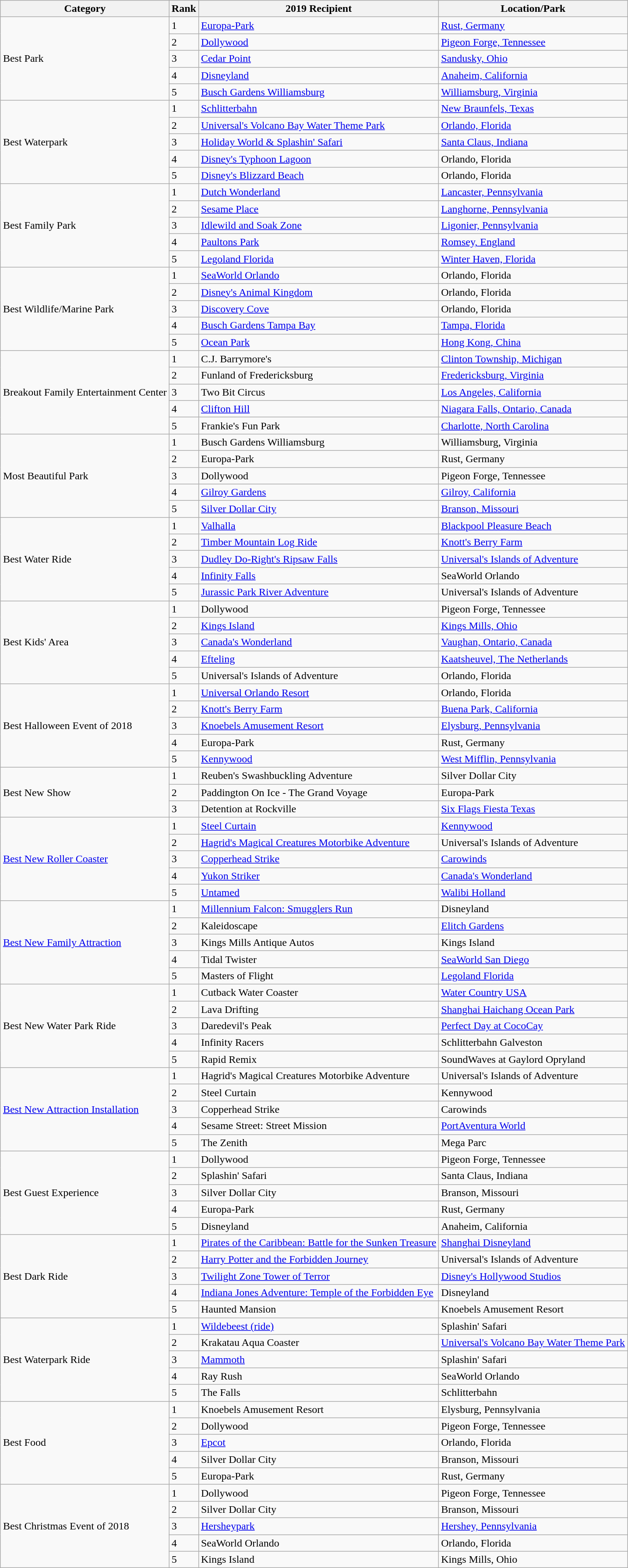<table class="wikitable sortable" style="margin:1em auto;">
<tr>
<th>Category</th>
<th>Rank</th>
<th>2019 Recipient</th>
<th>Location/Park</th>
</tr>
<tr>
<td rowspan="5">Best Park</td>
<td>1</td>
<td><a href='#'>Europa-Park</a></td>
<td><a href='#'>Rust, Germany</a></td>
</tr>
<tr>
<td>2</td>
<td><a href='#'>Dollywood</a></td>
<td><a href='#'>Pigeon Forge, Tennessee</a></td>
</tr>
<tr>
<td>3</td>
<td><a href='#'>Cedar Point</a></td>
<td><a href='#'>Sandusky, Ohio</a></td>
</tr>
<tr>
<td>4</td>
<td><a href='#'>Disneyland</a></td>
<td><a href='#'>Anaheim, California</a></td>
</tr>
<tr>
<td>5</td>
<td><a href='#'>Busch Gardens Williamsburg</a></td>
<td><a href='#'>Williamsburg, Virginia</a></td>
</tr>
<tr>
<td rowspan="5">Best Waterpark</td>
<td>1</td>
<td><a href='#'>Schlitterbahn</a></td>
<td><a href='#'>New Braunfels, Texas</a></td>
</tr>
<tr>
<td>2</td>
<td><a href='#'>Universal's Volcano Bay Water Theme Park</a></td>
<td><a href='#'>Orlando, Florida</a></td>
</tr>
<tr>
<td>3</td>
<td><a href='#'>Holiday World & Splashin' Safari</a></td>
<td><a href='#'>Santa Claus, Indiana</a></td>
</tr>
<tr>
<td>4</td>
<td><a href='#'>Disney's Typhoon Lagoon</a></td>
<td>Orlando, Florida</td>
</tr>
<tr>
<td>5</td>
<td><a href='#'>Disney's Blizzard Beach</a></td>
<td>Orlando, Florida</td>
</tr>
<tr>
<td rowspan="5">Best Family Park</td>
<td>1</td>
<td><a href='#'>Dutch Wonderland</a></td>
<td><a href='#'>Lancaster, Pennsylvania</a></td>
</tr>
<tr>
<td>2</td>
<td><a href='#'>Sesame Place</a></td>
<td><a href='#'>Langhorne, Pennsylvania</a></td>
</tr>
<tr>
<td>3</td>
<td><a href='#'>Idlewild and Soak Zone</a></td>
<td><a href='#'>Ligonier, Pennsylvania</a></td>
</tr>
<tr>
<td>4</td>
<td><a href='#'>Paultons Park</a></td>
<td><a href='#'>Romsey, England</a></td>
</tr>
<tr>
<td>5</td>
<td><a href='#'>Legoland Florida</a></td>
<td><a href='#'>Winter Haven, Florida</a></td>
</tr>
<tr>
<td rowspan="5">Best Wildlife/Marine Park</td>
<td>1</td>
<td><a href='#'>SeaWorld Orlando</a></td>
<td>Orlando, Florida</td>
</tr>
<tr>
<td>2</td>
<td><a href='#'>Disney's Animal Kingdom</a></td>
<td>Orlando, Florida</td>
</tr>
<tr>
<td>3</td>
<td><a href='#'>Discovery Cove</a></td>
<td>Orlando, Florida</td>
</tr>
<tr>
<td>4</td>
<td><a href='#'>Busch Gardens Tampa Bay</a></td>
<td><a href='#'>Tampa, Florida</a></td>
</tr>
<tr>
<td>5</td>
<td><a href='#'>Ocean Park</a></td>
<td><a href='#'>Hong Kong, China</a></td>
</tr>
<tr>
<td rowspan="5">Breakout Family Entertainment Center</td>
<td>1</td>
<td>C.J. Barrymore's</td>
<td><a href='#'>Clinton Township, Michigan</a></td>
</tr>
<tr>
<td>2</td>
<td>Funland of Fredericksburg</td>
<td><a href='#'>Fredericksburg, Virginia</a></td>
</tr>
<tr>
<td>3</td>
<td>Two Bit Circus</td>
<td><a href='#'>Los Angeles, California</a></td>
</tr>
<tr>
<td>4</td>
<td><a href='#'>Clifton Hill</a></td>
<td><a href='#'>Niagara Falls, Ontario, Canada</a></td>
</tr>
<tr>
<td>5</td>
<td>Frankie's Fun Park</td>
<td><a href='#'>Charlotte, North Carolina</a></td>
</tr>
<tr>
<td rowspan="5">Most Beautiful Park</td>
<td>1</td>
<td>Busch Gardens Williamsburg</td>
<td>Williamsburg, Virginia</td>
</tr>
<tr>
<td>2</td>
<td>Europa-Park</td>
<td>Rust, Germany</td>
</tr>
<tr>
<td>3</td>
<td>Dollywood</td>
<td>Pigeon Forge, Tennessee</td>
</tr>
<tr>
<td>4</td>
<td><a href='#'>Gilroy Gardens</a></td>
<td><a href='#'>Gilroy, California</a></td>
</tr>
<tr>
<td>5</td>
<td><a href='#'>Silver Dollar City</a></td>
<td><a href='#'>Branson, Missouri</a></td>
</tr>
<tr>
<td rowspan="5">Best Water Ride</td>
<td>1</td>
<td><a href='#'>Valhalla</a></td>
<td><a href='#'>Blackpool Pleasure Beach</a></td>
</tr>
<tr>
<td>2</td>
<td><a href='#'>Timber Mountain Log Ride</a></td>
<td><a href='#'>Knott's Berry Farm</a></td>
</tr>
<tr>
<td>3</td>
<td><a href='#'>Dudley Do-Right's Ripsaw Falls</a></td>
<td><a href='#'>Universal's Islands of Adventure</a></td>
</tr>
<tr>
<td>4</td>
<td><a href='#'>Infinity Falls</a></td>
<td>SeaWorld Orlando</td>
</tr>
<tr>
<td>5</td>
<td><a href='#'>Jurassic Park River Adventure</a></td>
<td>Universal's Islands of Adventure</td>
</tr>
<tr>
<td rowspan="5">Best Kids' Area</td>
<td>1</td>
<td>Dollywood</td>
<td>Pigeon Forge, Tennessee</td>
</tr>
<tr>
<td>2</td>
<td><a href='#'>Kings Island</a></td>
<td><a href='#'>Kings Mills, Ohio</a></td>
</tr>
<tr>
<td>3</td>
<td><a href='#'>Canada's Wonderland</a></td>
<td><a href='#'>Vaughan, Ontario, Canada</a></td>
</tr>
<tr>
<td>4</td>
<td><a href='#'>Efteling</a></td>
<td><a href='#'>Kaatsheuvel, The Netherlands</a></td>
</tr>
<tr>
<td>5</td>
<td>Universal's Islands of Adventure</td>
<td>Orlando, Florida</td>
</tr>
<tr>
<td rowspan="5">Best Halloween Event of 2018</td>
<td>1</td>
<td><a href='#'>Universal Orlando Resort</a></td>
<td>Orlando, Florida</td>
</tr>
<tr>
<td>2</td>
<td><a href='#'>Knott's Berry Farm</a></td>
<td><a href='#'>Buena Park, California</a></td>
</tr>
<tr>
<td>3</td>
<td><a href='#'>Knoebels Amusement Resort</a></td>
<td><a href='#'>Elysburg, Pennsylvania</a></td>
</tr>
<tr>
<td>4</td>
<td>Europa-Park</td>
<td>Rust, Germany</td>
</tr>
<tr>
<td>5</td>
<td><a href='#'>Kennywood</a></td>
<td><a href='#'>West Mifflin, Pennsylvania</a></td>
</tr>
<tr>
<td rowspan="3">Best New Show</td>
<td>1</td>
<td>Reuben's Swashbuckling Adventure</td>
<td>Silver Dollar City</td>
</tr>
<tr>
<td>2</td>
<td>Paddington On Ice - The Grand Voyage</td>
<td>Europa-Park</td>
</tr>
<tr>
<td>3</td>
<td>Detention at Rockville</td>
<td><a href='#'>Six Flags Fiesta Texas</a></td>
</tr>
<tr>
<td rowspan="5"><a href='#'>Best New Roller Coaster</a></td>
<td>1</td>
<td><a href='#'>Steel Curtain</a></td>
<td><a href='#'>Kennywood</a></td>
</tr>
<tr>
<td>2</td>
<td><a href='#'>Hagrid's Magical Creatures Motorbike Adventure</a></td>
<td>Universal's Islands of Adventure</td>
</tr>
<tr>
<td>3</td>
<td><a href='#'>Copperhead Strike</a></td>
<td><a href='#'>Carowinds</a></td>
</tr>
<tr>
<td>4</td>
<td><a href='#'>Yukon Striker</a></td>
<td><a href='#'>Canada's Wonderland</a></td>
</tr>
<tr>
<td>5</td>
<td><a href='#'>Untamed</a></td>
<td><a href='#'>Walibi Holland</a></td>
</tr>
<tr>
<td rowspan="5"><a href='#'>Best New Family Attraction</a></td>
<td>1</td>
<td><a href='#'>Millennium Falcon: Smugglers Run</a></td>
<td>Disneyland</td>
</tr>
<tr>
<td>2</td>
<td>Kaleidoscape</td>
<td><a href='#'>Elitch Gardens</a></td>
</tr>
<tr>
<td>3</td>
<td>Kings Mills Antique Autos</td>
<td>Kings Island</td>
</tr>
<tr>
<td>4</td>
<td>Tidal Twister</td>
<td><a href='#'>SeaWorld San Diego</a></td>
</tr>
<tr>
<td>5</td>
<td>Masters of Flight</td>
<td><a href='#'>Legoland Florida</a></td>
</tr>
<tr>
<td rowspan="5">Best New Water Park Ride</td>
<td>1</td>
<td>Cutback Water Coaster</td>
<td><a href='#'>Water Country USA</a></td>
</tr>
<tr>
<td>2</td>
<td>Lava Drifting</td>
<td><a href='#'>Shanghai Haichang Ocean Park</a></td>
</tr>
<tr>
<td>3</td>
<td>Daredevil's Peak</td>
<td><a href='#'>Perfect Day at CocoCay</a></td>
</tr>
<tr>
<td>4</td>
<td>Infinity Racers</td>
<td>Schlitterbahn Galveston</td>
</tr>
<tr>
<td>5</td>
<td>Rapid Remix</td>
<td>SoundWaves at Gaylord Opryland</td>
</tr>
<tr>
<td rowspan="5"><a href='#'>Best New Attraction Installation</a></td>
<td>1</td>
<td>Hagrid's Magical Creatures Motorbike Adventure</td>
<td>Universal's Islands of Adventure</td>
</tr>
<tr>
<td>2</td>
<td>Steel Curtain</td>
<td>Kennywood</td>
</tr>
<tr>
<td>3</td>
<td>Copperhead Strike</td>
<td>Carowinds</td>
</tr>
<tr>
<td>4</td>
<td>Sesame Street: Street Mission</td>
<td><a href='#'>PortAventura World</a></td>
</tr>
<tr>
<td>5</td>
<td>The Zenith</td>
<td>Mega Parc</td>
</tr>
<tr>
<td rowspan="5">Best Guest Experience</td>
<td>1</td>
<td>Dollywood</td>
<td>Pigeon Forge, Tennessee</td>
</tr>
<tr>
<td>2</td>
<td>Splashin' Safari</td>
<td>Santa Claus, Indiana</td>
</tr>
<tr>
<td>3</td>
<td>Silver Dollar City</td>
<td>Branson, Missouri</td>
</tr>
<tr>
<td>4</td>
<td>Europa-Park</td>
<td>Rust, Germany</td>
</tr>
<tr>
<td>5</td>
<td>Disneyland</td>
<td>Anaheim, California</td>
</tr>
<tr>
<td rowspan="5">Best Dark Ride</td>
<td>1</td>
<td><a href='#'>Pirates of the Caribbean: Battle for the Sunken Treasure</a></td>
<td><a href='#'>Shanghai Disneyland</a></td>
</tr>
<tr>
<td>2</td>
<td><a href='#'>Harry Potter and the Forbidden Journey</a></td>
<td>Universal's Islands of Adventure</td>
</tr>
<tr>
<td>3</td>
<td><a href='#'>Twilight Zone Tower of Terror</a></td>
<td><a href='#'>Disney's Hollywood Studios</a></td>
</tr>
<tr>
<td>4</td>
<td><a href='#'>Indiana Jones Adventure: Temple of the Forbidden Eye</a></td>
<td>Disneyland</td>
</tr>
<tr>
<td>5</td>
<td>Haunted Mansion</td>
<td>Knoebels Amusement Resort</td>
</tr>
<tr>
<td rowspan="5">Best Waterpark Ride</td>
<td>1</td>
<td><a href='#'>Wildebeest (ride)</a></td>
<td>Splashin' Safari</td>
</tr>
<tr>
<td>2</td>
<td>Krakatau Aqua Coaster</td>
<td><a href='#'>Universal's Volcano Bay Water Theme Park</a></td>
</tr>
<tr>
<td>3</td>
<td><a href='#'>Mammoth</a></td>
<td>Splashin' Safari</td>
</tr>
<tr>
<td>4</td>
<td>Ray Rush</td>
<td>SeaWorld Orlando</td>
</tr>
<tr>
<td>5</td>
<td>The Falls</td>
<td>Schlitterbahn</td>
</tr>
<tr>
<td rowspan="5">Best Food</td>
<td>1</td>
<td>Knoebels Amusement Resort</td>
<td>Elysburg, Pennsylvania</td>
</tr>
<tr>
<td>2</td>
<td>Dollywood</td>
<td>Pigeon Forge, Tennessee</td>
</tr>
<tr>
<td>3</td>
<td><a href='#'>Epcot</a></td>
<td>Orlando, Florida</td>
</tr>
<tr>
<td>4</td>
<td>Silver Dollar City</td>
<td>Branson, Missouri</td>
</tr>
<tr>
<td>5</td>
<td>Europa-Park</td>
<td>Rust, Germany</td>
</tr>
<tr>
<td rowspan="5">Best Christmas Event of 2018</td>
<td>1</td>
<td>Dollywood</td>
<td>Pigeon Forge, Tennessee</td>
</tr>
<tr>
<td>2</td>
<td>Silver Dollar City</td>
<td>Branson, Missouri</td>
</tr>
<tr>
<td>3</td>
<td><a href='#'>Hersheypark</a></td>
<td><a href='#'>Hershey, Pennsylvania</a></td>
</tr>
<tr>
<td>4</td>
<td>SeaWorld Orlando</td>
<td>Orlando, Florida</td>
</tr>
<tr>
<td>5</td>
<td>Kings Island</td>
<td>Kings Mills, Ohio</td>
</tr>
</table>
